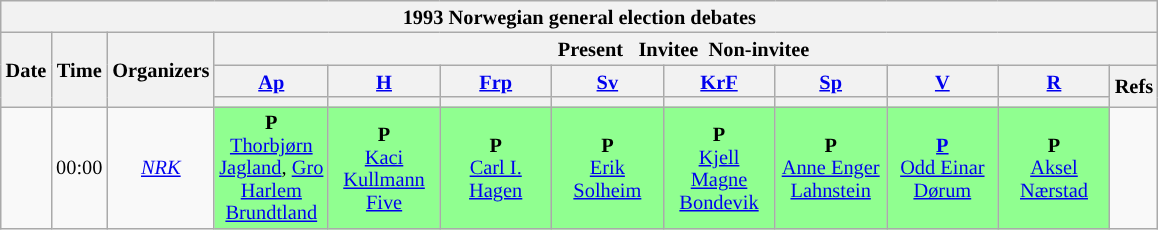<table class="wikitable" style="font-size:85%; line-height:15px; text-align:center;">
<tr>
<th colspan="12">1993 Norwegian general election debates</th>
</tr>
<tr>
<th rowspan="3">Date</th>
<th rowspan="3">Time</th>
<th rowspan="3">Organizers</th>
<th colspan="9"> Present    Invitee  Non-invitee </th>
</tr>
<tr>
<th scope="col" style="width:5em;"><a href='#'>Ap</a></th>
<th scope="col" style="width:5em;"><a href='#'>H</a></th>
<th scope="col" style="width:5em;"><a href='#'>Frp</a></th>
<th scope="col" style="width:5em;"><a href='#'>Sv</a></th>
<th scope="col" style="width:5em;"><a href='#'>KrF</a></th>
<th scope="col" style="width:5em;"><a href='#'>Sp</a></th>
<th scope="col" style="width:5em;"><a href='#'>V</a></th>
<th scope="col" style="width:5em;"><a href='#'>R</a></th>
<th rowspan="2">Refs</th>
</tr>
<tr>
<th style="background:"></th>
<th style="background:"></th>
<th style="background:"></th>
<th style="background:"></th>
<th style="background:"></th>
<th style="background:"></th>
<th style="background:"></th>
<th style="background:"></th>
</tr>
<tr>
<td></td>
<td>00:00</td>
<td><em><a href='#'>NRK</a></em></td>
<td style="background:#90FF90"><strong>P</strong><br><a href='#'>Thorbjørn Jagland</a>, <a href='#'>Gro Harlem Brundtland</a></td>
<td style="background:#90FF90"><strong>P</strong><br><a href='#'>Kaci Kullmann Five</a></td>
<td style="background:#90FF90"><strong>P</strong><br><a href='#'>Carl I. Hagen</a></td>
<td style="background:#90FF90"><strong>P</strong><br><a href='#'>Erik Solheim</a></td>
<td style="background:#90FF90"><strong>P</strong><br><a href='#'>Kjell Magne Bondevik</a></td>
<td style="background:#90FF90"><strong>P</strong><br><a href='#'>Anne Enger Lahnstein</a></td>
<td style="background:#90FF90"><a href='#'><strong>P</strong><br>Odd Einar Dørum</a></td>
<td style="background:#90FF90"><strong>P</strong><br> <a href='#'>Aksel Nærstad</a></td>
<td></td>
</tr>
</table>
